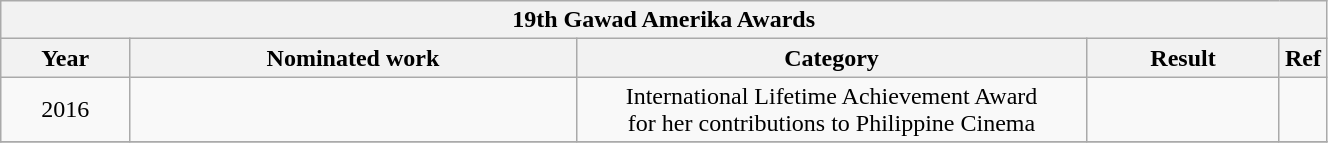<table width="70%" class="wikitable sortable">
<tr>
<th colspan="5" align="center">19th Gawad Amerika Awards</th>
</tr>
<tr>
<th width="10%">Year</th>
<th width="35%">Nominated work</th>
<th width="40%">Category</th>
<th width="15%">Result</th>
<th width="15%">Ref</th>
</tr>
<tr>
<td align="center">2016</td>
<td align="center"></td>
<td align="center">International Lifetime Achievement Award <br>for her contributions to Philippine Cinema</td>
<td></td>
<td align="center"></td>
</tr>
<tr>
</tr>
</table>
